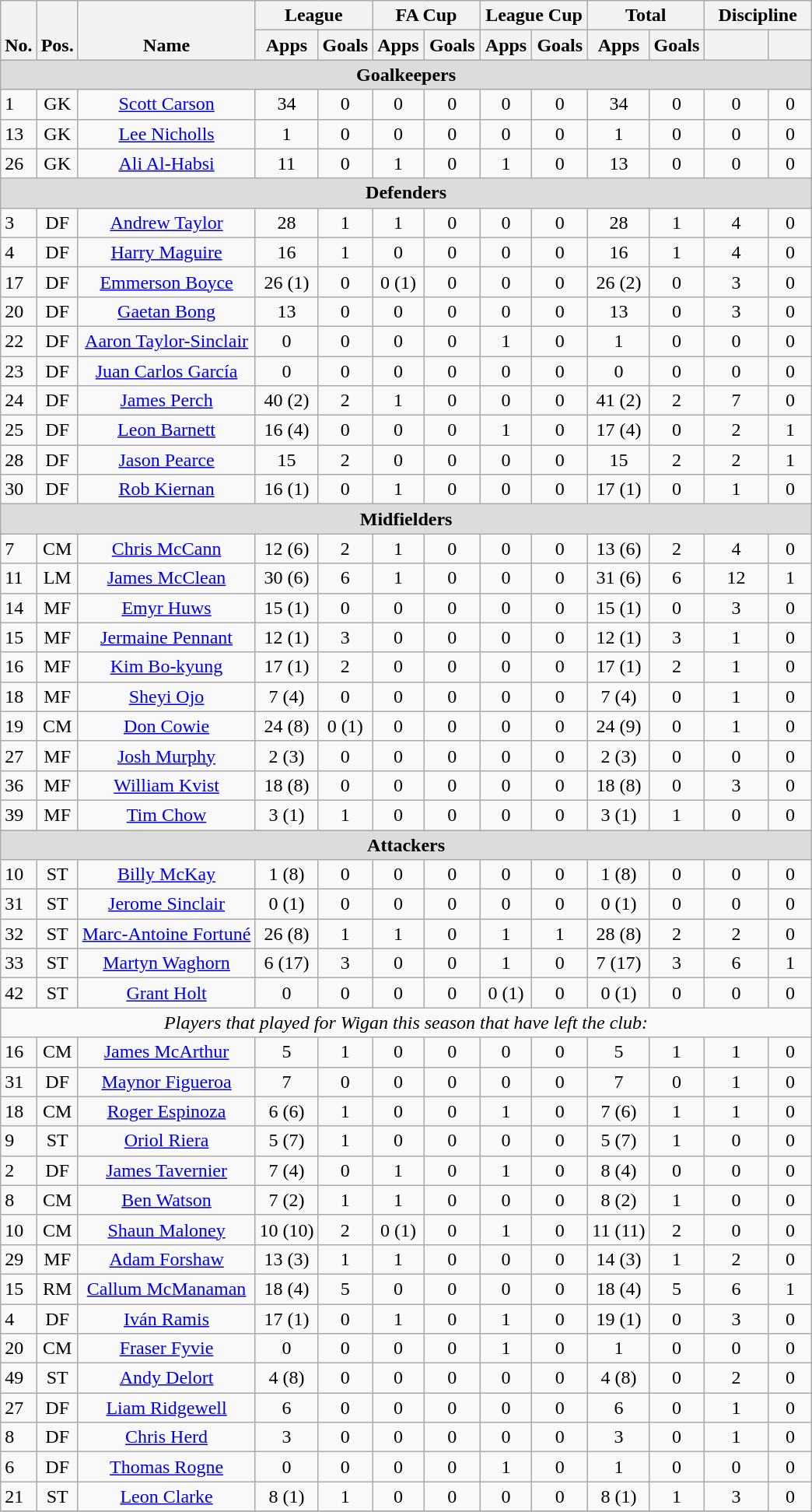<table class="wikitable" style="text-align:center">
<tr>
<th rowspan="2" valign="bottom">No.</th>
<th rowspan="2" valign="bottom">Pos.</th>
<th rowspan="2" valign="bottom">Name</th>
<th colspan="2" width="85">League</th>
<th colspan="2" width="85">FA Cup</th>
<th colspan="2" width="85">League Cup</th>
<th colspan="2" width="85">Total</th>
<th colspan="2" width="85">Discipline</th>
</tr>
<tr>
<th>Apps</th>
<th>Goals</th>
<th>Apps</th>
<th>Goals</th>
<th>Apps</th>
<th>Goals</th>
<th>Apps</th>
<th>Goals</th>
<th></th>
<th></th>
</tr>
<tr>
<th colspan="19" style="background:#dcdcdc; text-align:center;">Goalkeepers</th>
</tr>
<tr>
<td align="left">1</td>
<td>GK</td>
<td><a href='#'>Scott Carson</a></td>
<td>34</td>
<td>0</td>
<td>0</td>
<td>0</td>
<td>0</td>
<td>0</td>
<td>34</td>
<td>0</td>
<td>0</td>
<td>0</td>
</tr>
<tr>
<td align="left">13</td>
<td>GK</td>
<td><a href='#'>Lee Nicholls</a></td>
<td>1</td>
<td>0</td>
<td>0</td>
<td>0</td>
<td>0</td>
<td>0</td>
<td>1</td>
<td>0</td>
<td>0</td>
<td>0</td>
</tr>
<tr>
<td align="left">26</td>
<td>GK</td>
<td><a href='#'>Ali Al-Habsi</a></td>
<td>11</td>
<td>0</td>
<td>1</td>
<td>0</td>
<td>1</td>
<td>0</td>
<td>13</td>
<td>0</td>
<td>0</td>
<td>0</td>
</tr>
<tr>
<th colspan="19" style="background:#dcdcdc; text-align:center;">Defenders</th>
</tr>
<tr>
<td align="left">3</td>
<td>DF</td>
<td><a href='#'>Andrew Taylor</a></td>
<td>28</td>
<td>1</td>
<td>1</td>
<td>0</td>
<td>0</td>
<td>0</td>
<td>28</td>
<td>1</td>
<td>4</td>
<td>0</td>
</tr>
<tr>
<td align="left">4</td>
<td>DF</td>
<td><a href='#'>Harry Maguire</a></td>
<td>16</td>
<td>1</td>
<td>0</td>
<td>0</td>
<td>0</td>
<td>0</td>
<td>16</td>
<td>1</td>
<td>4</td>
<td>0</td>
</tr>
<tr>
<td align="left">17</td>
<td>DF</td>
<td><a href='#'>Emmerson Boyce</a></td>
<td>26 (1)</td>
<td>0</td>
<td>0 (1)</td>
<td>0</td>
<td>0</td>
<td>0</td>
<td>26 (2)</td>
<td>0</td>
<td>3</td>
<td>0</td>
</tr>
<tr>
<td align="left">20</td>
<td>DF</td>
<td><a href='#'>Gaetan Bong</a></td>
<td>13</td>
<td>0</td>
<td>0</td>
<td>0</td>
<td>0</td>
<td>0</td>
<td>13</td>
<td>0</td>
<td>3</td>
<td>0</td>
</tr>
<tr>
<td align="left">22</td>
<td>DF</td>
<td><a href='#'>Aaron Taylor-Sinclair</a></td>
<td>0</td>
<td>0</td>
<td>0</td>
<td>0</td>
<td>1</td>
<td>0</td>
<td>1</td>
<td>0</td>
<td>0</td>
<td>0</td>
</tr>
<tr>
<td align="left">23</td>
<td>DF</td>
<td><a href='#'>Juan Carlos García</a></td>
<td>0</td>
<td>0</td>
<td>0</td>
<td>0</td>
<td>0</td>
<td>0</td>
<td>0</td>
<td>0</td>
<td>0</td>
<td>0</td>
</tr>
<tr>
<td align="left">24</td>
<td>DF</td>
<td><a href='#'>James Perch</a></td>
<td>40 (2)</td>
<td>2</td>
<td>1</td>
<td>0</td>
<td>0</td>
<td>0</td>
<td>41 (2)</td>
<td>2</td>
<td>7</td>
<td>0</td>
</tr>
<tr>
<td align="left">25</td>
<td>DF</td>
<td><a href='#'>Leon Barnett</a></td>
<td>16 (4)</td>
<td>0</td>
<td>0</td>
<td>0</td>
<td>1</td>
<td>0</td>
<td>17 (4)</td>
<td>0</td>
<td>2</td>
<td>1</td>
</tr>
<tr>
<td align="left">28</td>
<td>DF</td>
<td><a href='#'>Jason Pearce</a></td>
<td>15</td>
<td>2</td>
<td>0</td>
<td>0</td>
<td>0</td>
<td>0</td>
<td>15</td>
<td>2</td>
<td>2</td>
<td>1</td>
</tr>
<tr>
<td align="left">30</td>
<td>DF</td>
<td><a href='#'>Rob Kiernan</a></td>
<td>16 (1)</td>
<td>0</td>
<td>1</td>
<td>0</td>
<td>0</td>
<td>0</td>
<td>17 (1)</td>
<td>0</td>
<td>1</td>
<td>0</td>
</tr>
<tr>
<th colspan="19" style="background:#dcdcdc; text-align:center;">Midfielders</th>
</tr>
<tr>
<td align="left">7</td>
<td>CM</td>
<td><a href='#'>Chris McCann</a></td>
<td>12 (6)</td>
<td>2</td>
<td>1</td>
<td>0</td>
<td>0</td>
<td>0</td>
<td>13 (6)</td>
<td>2</td>
<td>4</td>
<td>0</td>
</tr>
<tr>
<td align="left">11</td>
<td>LM</td>
<td><a href='#'>James McClean</a></td>
<td>30 (6)</td>
<td>6</td>
<td>1</td>
<td>0</td>
<td>0</td>
<td>0</td>
<td>31 (6)</td>
<td>6</td>
<td>12</td>
<td>1</td>
</tr>
<tr>
<td align="left">14</td>
<td>MF</td>
<td><a href='#'>Emyr Huws</a></td>
<td>15 (1)</td>
<td>0</td>
<td>0</td>
<td>0</td>
<td>0</td>
<td>0</td>
<td>15 (1)</td>
<td>0</td>
<td>3</td>
<td>0</td>
</tr>
<tr>
<td align="left">15</td>
<td>MF</td>
<td><a href='#'>Jermaine Pennant</a></td>
<td>12 (1)</td>
<td>3</td>
<td>0</td>
<td>0</td>
<td>0</td>
<td>0</td>
<td>12 (1)</td>
<td>3</td>
<td>1</td>
<td>0</td>
</tr>
<tr>
<td align="left">16</td>
<td>MF</td>
<td><a href='#'>Kim Bo-kyung</a></td>
<td>17 (1)</td>
<td>2</td>
<td>0</td>
<td>0</td>
<td>0</td>
<td>0</td>
<td>17 (1)</td>
<td>2</td>
<td>1</td>
<td>0</td>
</tr>
<tr>
<td align="left">18</td>
<td>MF</td>
<td><a href='#'>Sheyi Ojo</a></td>
<td>7 (4)</td>
<td>0</td>
<td>0</td>
<td>0</td>
<td>0</td>
<td>0</td>
<td>7 (4)</td>
<td>0</td>
<td>1</td>
<td>0</td>
</tr>
<tr>
<td align="left">19</td>
<td>CM</td>
<td><a href='#'>Don Cowie</a></td>
<td>24 (8)</td>
<td>0 (1)</td>
<td>0</td>
<td>0</td>
<td>0</td>
<td>0</td>
<td>24 (9)</td>
<td>0</td>
<td>1</td>
<td>0</td>
</tr>
<tr>
<td align="left">27</td>
<td>MF</td>
<td><a href='#'>Josh Murphy</a></td>
<td>2 (3)</td>
<td>0</td>
<td>0</td>
<td>0</td>
<td>0</td>
<td>0</td>
<td>2 (3)</td>
<td>0</td>
<td>0</td>
<td>0</td>
</tr>
<tr>
<td align="left">36</td>
<td>MF</td>
<td><a href='#'>William Kvist</a></td>
<td>18 (8)</td>
<td>0</td>
<td>0</td>
<td>0</td>
<td>0</td>
<td>0</td>
<td>18 (8)</td>
<td>0</td>
<td>3</td>
<td>0</td>
</tr>
<tr>
<td align="left">39</td>
<td>MF</td>
<td><a href='#'>Tim Chow</a></td>
<td>3 (1)</td>
<td>1</td>
<td>0</td>
<td>0</td>
<td>0</td>
<td>0</td>
<td>3 (1)</td>
<td>1</td>
<td>0</td>
<td>0</td>
</tr>
<tr>
<th colspan="19" style="background:#dcdcdc; text-align:center;">Attackers</th>
</tr>
<tr>
<td align="left">10</td>
<td>ST</td>
<td><a href='#'>Billy McKay</a></td>
<td>1 (8)</td>
<td>0</td>
<td>0</td>
<td>0</td>
<td>0</td>
<td>0</td>
<td>1 (8)</td>
<td>0</td>
<td>0</td>
<td>0</td>
</tr>
<tr>
<td align="left">31</td>
<td>ST</td>
<td><a href='#'>Jerome Sinclair</a></td>
<td>0 (1)</td>
<td>0</td>
<td>0</td>
<td>0</td>
<td>0</td>
<td>0</td>
<td>0 (1)</td>
<td>0</td>
<td>0</td>
<td>0</td>
</tr>
<tr>
<td align="left">32</td>
<td>ST</td>
<td><a href='#'>Marc-Antoine Fortuné</a></td>
<td>26 (8)</td>
<td>1</td>
<td>1</td>
<td>0</td>
<td>1</td>
<td>1</td>
<td>28 (8)</td>
<td>2</td>
<td>2</td>
<td>0</td>
</tr>
<tr>
<td align="left">33</td>
<td>ST</td>
<td><a href='#'>Martyn Waghorn</a></td>
<td>6 (17)</td>
<td>3</td>
<td>0</td>
<td>0</td>
<td>1</td>
<td>0</td>
<td>7 (17)</td>
<td>3</td>
<td>6</td>
<td>1</td>
</tr>
<tr>
<td align="left">42</td>
<td>ST</td>
<td><a href='#'>Grant Holt</a></td>
<td>0</td>
<td>0</td>
<td>0</td>
<td>0</td>
<td>0 (1)</td>
<td>0</td>
<td>0 (1)</td>
<td>0</td>
<td>0</td>
<td>0</td>
</tr>
<tr>
<td colspan="19"><em>Players that played for Wigan this season that have left the club:</em></td>
</tr>
<tr>
<td align="left">16</td>
<td>CM</td>
<td><a href='#'>James McArthur</a></td>
<td>5</td>
<td>1</td>
<td>0</td>
<td>0</td>
<td>0</td>
<td>0</td>
<td>5</td>
<td>1</td>
<td>1</td>
<td>0</td>
</tr>
<tr>
<td align="left">31</td>
<td>DF</td>
<td><a href='#'>Maynor Figueroa</a></td>
<td>7</td>
<td>0</td>
<td>0</td>
<td>0</td>
<td>0</td>
<td>0</td>
<td>7</td>
<td>0</td>
<td>1</td>
<td>0</td>
</tr>
<tr>
<td align="left">18</td>
<td>CM</td>
<td><a href='#'>Roger Espinoza</a></td>
<td>6 (6)</td>
<td>1</td>
<td>0</td>
<td>0</td>
<td>1</td>
<td>0</td>
<td>7 (6)</td>
<td>1</td>
<td>1</td>
<td>0</td>
</tr>
<tr>
<td align="left">9</td>
<td>ST</td>
<td><a href='#'>Oriol Riera</a></td>
<td>5 (7)</td>
<td>1</td>
<td>0</td>
<td>0</td>
<td>0</td>
<td>0</td>
<td>5 (7)</td>
<td>1</td>
<td>0</td>
<td>0</td>
</tr>
<tr>
<td align="left">2</td>
<td>DF</td>
<td><a href='#'>James Tavernier</a></td>
<td>7 (4)</td>
<td>0</td>
<td>1</td>
<td>0</td>
<td>1</td>
<td>0</td>
<td>8 (4)</td>
<td>0</td>
<td>0</td>
<td>0</td>
</tr>
<tr>
<td align="left">8</td>
<td>CM</td>
<td><a href='#'>Ben Watson</a></td>
<td>7 (2)</td>
<td>1</td>
<td>1</td>
<td>0</td>
<td>0</td>
<td>0</td>
<td>8 (2)</td>
<td>1</td>
<td>0</td>
<td>0</td>
</tr>
<tr>
<td align="left">10</td>
<td>CM</td>
<td><a href='#'>Shaun Maloney</a></td>
<td>10 (10)</td>
<td>2</td>
<td>0 (1)</td>
<td>0</td>
<td>1</td>
<td>0</td>
<td>11 (11)</td>
<td>2</td>
<td>0</td>
<td>0</td>
</tr>
<tr>
<td align="left">29</td>
<td>MF</td>
<td><a href='#'>Adam Forshaw</a></td>
<td>13 (3)</td>
<td>1</td>
<td>1</td>
<td>0</td>
<td>0</td>
<td>0</td>
<td>14 (3)</td>
<td>1</td>
<td>2</td>
<td>0</td>
</tr>
<tr>
<td align="left">15</td>
<td>RM</td>
<td><a href='#'>Callum McManaman</a></td>
<td>18 (4)</td>
<td>5</td>
<td>0</td>
<td>0</td>
<td>0</td>
<td>0</td>
<td>18 (4)</td>
<td>5</td>
<td>6</td>
<td>1</td>
</tr>
<tr>
<td align="left">4</td>
<td>DF</td>
<td><a href='#'>Iván Ramis</a></td>
<td>17 (1)</td>
<td>0</td>
<td>1</td>
<td>0</td>
<td>1</td>
<td>0</td>
<td>19 (1)</td>
<td>0</td>
<td>3</td>
<td>0</td>
</tr>
<tr>
<td align="left">20</td>
<td>CM</td>
<td><a href='#'>Fraser Fyvie</a></td>
<td>0</td>
<td>0</td>
<td>0</td>
<td>0</td>
<td>1</td>
<td>0</td>
<td>1</td>
<td>0</td>
<td>0</td>
<td>0</td>
</tr>
<tr>
<td align="left">49</td>
<td>ST</td>
<td><a href='#'>Andy Delort</a></td>
<td>4 (8)</td>
<td>0</td>
<td>0</td>
<td>0</td>
<td>0</td>
<td>0</td>
<td>4 (8)</td>
<td>0</td>
<td>2</td>
<td>0</td>
</tr>
<tr>
<td align="left">27</td>
<td>DF</td>
<td><a href='#'>Liam Ridgewell</a></td>
<td>6</td>
<td>0</td>
<td>0</td>
<td>0</td>
<td>0</td>
<td>0</td>
<td>6</td>
<td>0</td>
<td>1</td>
<td>0</td>
</tr>
<tr>
<td align="left">8</td>
<td>DF</td>
<td><a href='#'>Chris Herd</a></td>
<td>3</td>
<td>0</td>
<td>0</td>
<td>0</td>
<td>0</td>
<td>0</td>
<td>3</td>
<td>0</td>
<td>1</td>
<td>0</td>
</tr>
<tr>
<td align="left">6</td>
<td>DF</td>
<td><a href='#'>Thomas Rogne</a></td>
<td>0</td>
<td>0</td>
<td>0</td>
<td>0</td>
<td>1</td>
<td>0</td>
<td>1</td>
<td>0</td>
<td>0</td>
<td>0</td>
</tr>
<tr>
<td align="left">21</td>
<td>ST</td>
<td><a href='#'>Leon Clarke</a></td>
<td>8 (1)</td>
<td>1</td>
<td>0</td>
<td>0</td>
<td>0</td>
<td>0</td>
<td>8 (1)</td>
<td>1</td>
<td>3</td>
<td>0</td>
</tr>
<tr>
</tr>
</table>
